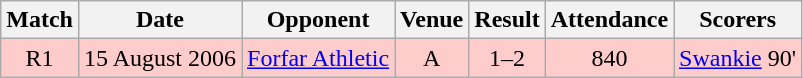<table class="wikitable" style="font-size:100%; text-align:center">
<tr>
<th>Match</th>
<th>Date</th>
<th>Opponent</th>
<th>Venue</th>
<th>Result</th>
<th>Attendance</th>
<th>Scorers</th>
</tr>
<tr style="background: #FFCCCC;">
<td>R1</td>
<td>15 August 2006</td>
<td><a href='#'>Forfar Athletic</a></td>
<td>A</td>
<td>1–2</td>
<td>840</td>
<td><a href='#'>Swankie</a> 90'</td>
</tr>
</table>
